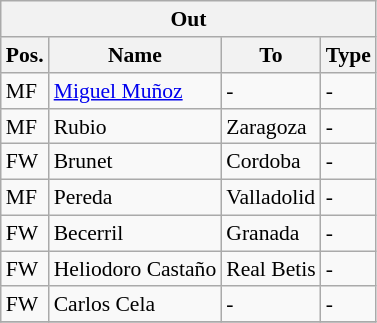<table class="wikitable" style="font-size:90%;float:left; margin-right:1em;">
<tr>
<th colspan="4">Out</th>
</tr>
<tr>
<th>Pos.</th>
<th>Name</th>
<th>To</th>
<th>Type</th>
</tr>
<tr>
<td>MF</td>
<td><a href='#'>Miguel Muñoz</a></td>
<td>-</td>
<td>-</td>
</tr>
<tr>
<td>MF</td>
<td>Rubio</td>
<td>Zaragoza</td>
<td>-</td>
</tr>
<tr>
<td>FW</td>
<td>Brunet</td>
<td>Cordoba</td>
<td>-</td>
</tr>
<tr>
<td>MF</td>
<td>Pereda</td>
<td>Valladolid</td>
<td>-</td>
</tr>
<tr>
<td>FW</td>
<td>Becerril</td>
<td>Granada</td>
<td>-</td>
</tr>
<tr>
<td>FW</td>
<td>Heliodoro Castaño</td>
<td>Real Betis</td>
<td>-</td>
</tr>
<tr>
<td>FW</td>
<td>Carlos Cela</td>
<td>-</td>
<td>-</td>
</tr>
<tr>
</tr>
</table>
